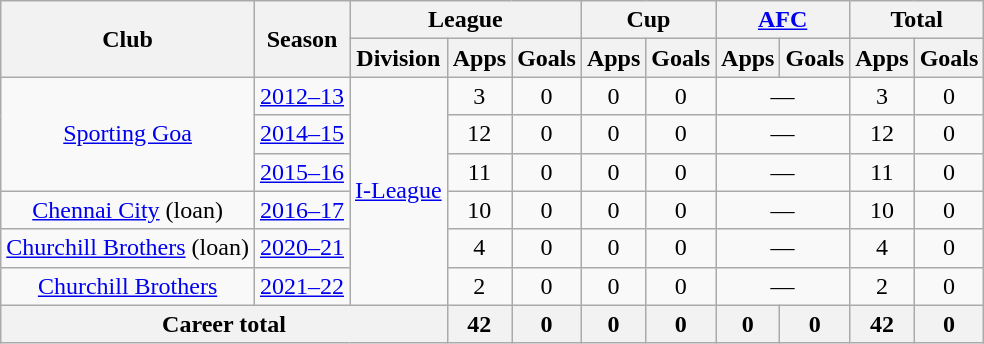<table class="wikitable" style="text-align:center;">
<tr>
<th rowspan="2">Club</th>
<th rowspan="2">Season</th>
<th colspan="3">League</th>
<th colspan="2">Cup</th>
<th colspan="2"><a href='#'>AFC</a></th>
<th colspan="2">Total</th>
</tr>
<tr>
<th>Division</th>
<th>Apps</th>
<th>Goals</th>
<th>Apps</th>
<th>Goals</th>
<th>Apps</th>
<th>Goals</th>
<th>Apps</th>
<th>Goals</th>
</tr>
<tr>
<td rowspan="3"><a href='#'>Sporting Goa</a></td>
<td><a href='#'>2012–13</a></td>
<td rowspan="6"><a href='#'>I-League</a></td>
<td>3</td>
<td>0</td>
<td>0</td>
<td>0</td>
<td colspan="2">—</td>
<td>3</td>
<td>0</td>
</tr>
<tr>
<td><a href='#'>2014–15</a></td>
<td>12</td>
<td>0</td>
<td>0</td>
<td>0</td>
<td colspan="2">—</td>
<td>12</td>
<td>0</td>
</tr>
<tr>
<td><a href='#'>2015–16</a></td>
<td>11</td>
<td>0</td>
<td>0</td>
<td>0</td>
<td colspan="2">—</td>
<td>11</td>
<td>0</td>
</tr>
<tr>
<td rowspan="1"><a href='#'>Chennai City</a> (loan)</td>
<td><a href='#'>2016–17</a></td>
<td>10</td>
<td>0</td>
<td>0</td>
<td>0</td>
<td colspan="2">—</td>
<td>10</td>
<td>0</td>
</tr>
<tr>
<td rowspan="1"><a href='#'>Churchill Brothers</a> (loan)</td>
<td><a href='#'>2020–21</a></td>
<td>4</td>
<td>0</td>
<td>0</td>
<td>0</td>
<td colspan="2">—</td>
<td>4</td>
<td>0</td>
</tr>
<tr>
<td rowspan="1"><a href='#'>Churchill Brothers</a></td>
<td><a href='#'>2021–22</a></td>
<td>2</td>
<td>0</td>
<td>0</td>
<td>0</td>
<td colspan="2">—</td>
<td>2</td>
<td>0</td>
</tr>
<tr>
<th colspan="3">Career total</th>
<th>42</th>
<th>0</th>
<th>0</th>
<th>0</th>
<th>0</th>
<th>0</th>
<th>42</th>
<th>0</th>
</tr>
</table>
